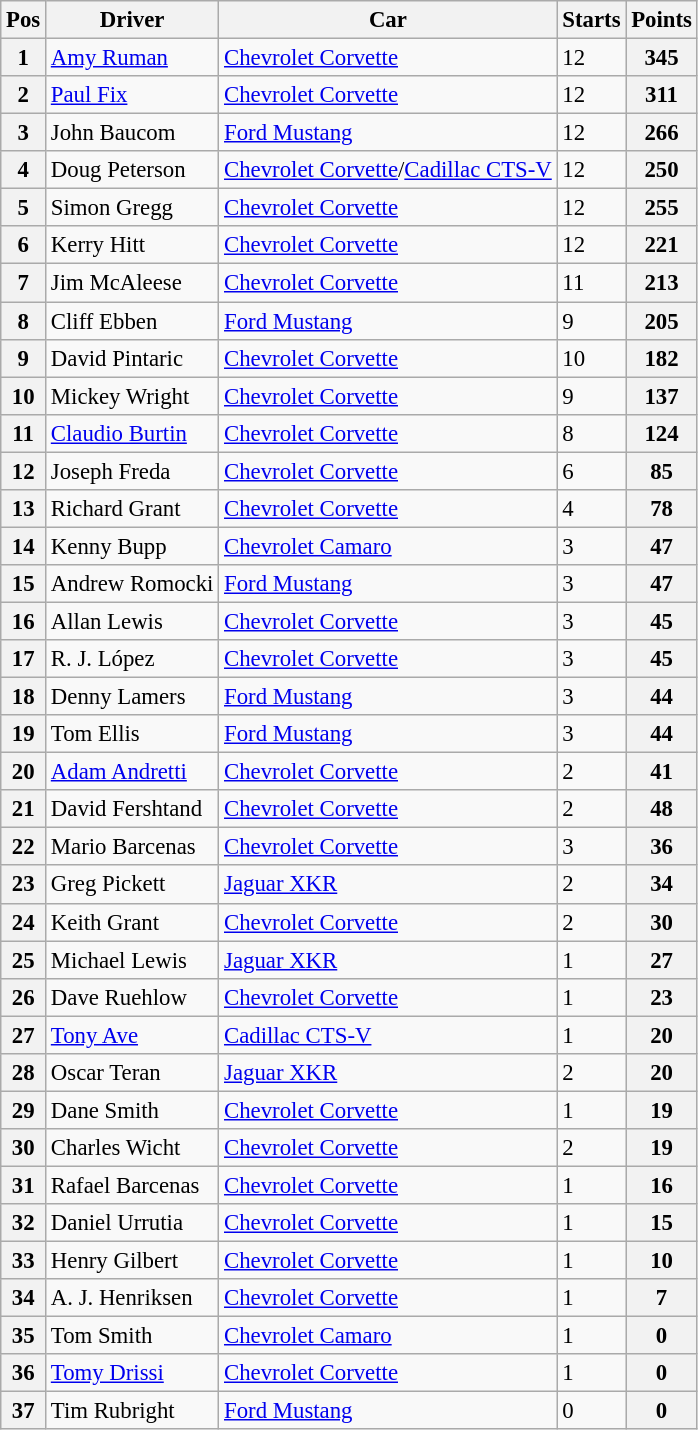<table class="wikitable" style="font-size: 95%;">
<tr>
<th>Pos</th>
<th>Driver</th>
<th>Car</th>
<th>Starts</th>
<th>Points</th>
</tr>
<tr>
<th>1</th>
<td> <a href='#'>Amy Ruman</a></td>
<td><a href='#'>Chevrolet Corvette</a></td>
<td>12</td>
<th>345</th>
</tr>
<tr>
<th>2</th>
<td> <a href='#'>Paul Fix</a></td>
<td><a href='#'>Chevrolet Corvette</a></td>
<td>12</td>
<th>311</th>
</tr>
<tr>
<th>3</th>
<td> John Baucom</td>
<td><a href='#'>Ford Mustang</a></td>
<td>12</td>
<th>266</th>
</tr>
<tr>
<th>4</th>
<td> Doug Peterson</td>
<td><a href='#'>Chevrolet Corvette</a>/<a href='#'>Cadillac CTS-V</a></td>
<td>12</td>
<th>250</th>
</tr>
<tr>
<th>5</th>
<td> Simon Gregg</td>
<td><a href='#'>Chevrolet Corvette</a></td>
<td>12</td>
<th>255</th>
</tr>
<tr>
<th>6</th>
<td> Kerry Hitt</td>
<td><a href='#'>Chevrolet Corvette</a></td>
<td>12</td>
<th>221</th>
</tr>
<tr>
<th>7</th>
<td> Jim McAleese</td>
<td><a href='#'>Chevrolet Corvette</a></td>
<td>11</td>
<th>213</th>
</tr>
<tr>
<th>8</th>
<td> Cliff Ebben</td>
<td><a href='#'>Ford Mustang</a></td>
<td>9</td>
<th>205</th>
</tr>
<tr>
<th>9</th>
<td> David Pintaric</td>
<td><a href='#'>Chevrolet Corvette</a></td>
<td>10</td>
<th>182</th>
</tr>
<tr>
<th>10</th>
<td> Mickey Wright</td>
<td><a href='#'>Chevrolet Corvette</a></td>
<td>9</td>
<th>137</th>
</tr>
<tr>
<th>11</th>
<td> <a href='#'>Claudio Burtin</a></td>
<td><a href='#'>Chevrolet Corvette</a></td>
<td>8</td>
<th>124</th>
</tr>
<tr>
<th>12</th>
<td> Joseph Freda</td>
<td><a href='#'>Chevrolet Corvette</a></td>
<td>6</td>
<th>85</th>
</tr>
<tr>
<th>13</th>
<td> Richard Grant</td>
<td><a href='#'>Chevrolet Corvette</a></td>
<td>4</td>
<th>78</th>
</tr>
<tr>
<th>14</th>
<td> Kenny Bupp</td>
<td><a href='#'>Chevrolet Camaro</a></td>
<td>3</td>
<th>47</th>
</tr>
<tr>
<th>15</th>
<td> Andrew Romocki</td>
<td><a href='#'>Ford Mustang</a></td>
<td>3</td>
<th>47</th>
</tr>
<tr>
<th>16</th>
<td> Allan Lewis</td>
<td><a href='#'>Chevrolet Corvette</a></td>
<td>3</td>
<th>45</th>
</tr>
<tr>
<th>17</th>
<td> R. J. López</td>
<td><a href='#'>Chevrolet Corvette</a></td>
<td>3</td>
<th>45</th>
</tr>
<tr>
<th>18</th>
<td> Denny Lamers</td>
<td><a href='#'>Ford Mustang</a></td>
<td>3</td>
<th>44</th>
</tr>
<tr>
<th>19</th>
<td> Tom Ellis</td>
<td><a href='#'>Ford Mustang</a></td>
<td>3</td>
<th>44</th>
</tr>
<tr>
<th>20</th>
<td> <a href='#'>Adam Andretti</a></td>
<td><a href='#'>Chevrolet Corvette</a></td>
<td>2</td>
<th>41</th>
</tr>
<tr>
<th>21</th>
<td> David Fershtand</td>
<td><a href='#'>Chevrolet Corvette</a></td>
<td>2</td>
<th>48</th>
</tr>
<tr>
<th>22</th>
<td> Mario Barcenas</td>
<td><a href='#'>Chevrolet Corvette</a></td>
<td>3</td>
<th>36</th>
</tr>
<tr>
<th>23</th>
<td> Greg Pickett</td>
<td><a href='#'>Jaguar XKR</a></td>
<td>2</td>
<th>34</th>
</tr>
<tr>
<th>24</th>
<td> Keith Grant</td>
<td><a href='#'>Chevrolet Corvette</a></td>
<td>2</td>
<th>30</th>
</tr>
<tr>
<th>25</th>
<td> Michael Lewis</td>
<td><a href='#'>Jaguar XKR</a></td>
<td>1</td>
<th>27</th>
</tr>
<tr>
<th>26</th>
<td> Dave Ruehlow</td>
<td><a href='#'>Chevrolet Corvette</a></td>
<td>1</td>
<th>23</th>
</tr>
<tr>
<th>27</th>
<td> <a href='#'>Tony Ave</a></td>
<td><a href='#'>Cadillac CTS-V</a></td>
<td>1</td>
<th>20</th>
</tr>
<tr>
<th>28</th>
<td> Oscar Teran</td>
<td><a href='#'>Jaguar XKR</a></td>
<td>2</td>
<th>20</th>
</tr>
<tr>
<th>29</th>
<td> Dane Smith</td>
<td><a href='#'>Chevrolet Corvette</a></td>
<td>1</td>
<th>19</th>
</tr>
<tr>
<th>30</th>
<td> Charles Wicht</td>
<td><a href='#'>Chevrolet Corvette</a></td>
<td>2</td>
<th>19</th>
</tr>
<tr>
<th>31</th>
<td> Rafael Barcenas</td>
<td><a href='#'>Chevrolet Corvette</a></td>
<td>1</td>
<th>16</th>
</tr>
<tr>
<th>32</th>
<td> Daniel Urrutia</td>
<td><a href='#'>Chevrolet Corvette</a></td>
<td>1</td>
<th>15</th>
</tr>
<tr>
<th>33</th>
<td> Henry Gilbert</td>
<td><a href='#'>Chevrolet Corvette</a></td>
<td>1</td>
<th>10</th>
</tr>
<tr>
<th>34</th>
<td> A. J. Henriksen</td>
<td><a href='#'>Chevrolet Corvette</a></td>
<td>1</td>
<th>7</th>
</tr>
<tr>
<th>35</th>
<td> Tom Smith</td>
<td><a href='#'>Chevrolet Camaro</a></td>
<td>1</td>
<th>0</th>
</tr>
<tr>
<th>36</th>
<td> <a href='#'>Tomy Drissi</a></td>
<td><a href='#'>Chevrolet Corvette</a></td>
<td>1</td>
<th>0</th>
</tr>
<tr>
<th>37</th>
<td> Tim Rubright</td>
<td><a href='#'>Ford Mustang</a></td>
<td>0</td>
<th>0</th>
</tr>
</table>
